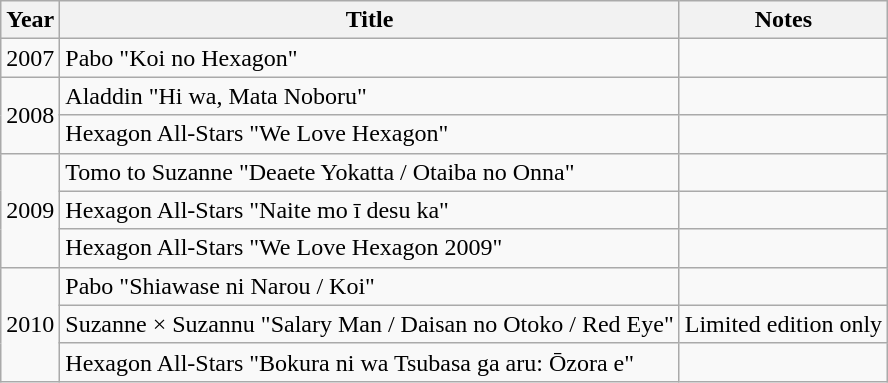<table class="wikitable">
<tr>
<th>Year</th>
<th>Title</th>
<th>Notes</th>
</tr>
<tr>
<td>2007</td>
<td>Pabo "Koi no Hexagon"</td>
<td></td>
</tr>
<tr>
<td rowspan="2">2008</td>
<td>Aladdin "Hi wa, Mata Noboru"</td>
<td></td>
</tr>
<tr>
<td>Hexagon All-Stars "We Love Hexagon"</td>
<td></td>
</tr>
<tr>
<td rowspan="3">2009</td>
<td>Tomo to Suzanne "Deaete Yokatta / Otaiba no Onna"</td>
<td></td>
</tr>
<tr>
<td>Hexagon All-Stars "Naite mo ī desu ka"</td>
<td></td>
</tr>
<tr>
<td>Hexagon All-Stars "We Love Hexagon 2009"</td>
<td></td>
</tr>
<tr>
<td rowspan="3">2010</td>
<td>Pabo "Shiawase ni Narou / Koi"</td>
<td></td>
</tr>
<tr>
<td>Suzanne × Suzannu "Salary Man / Daisan no Otoko / Red Eye"</td>
<td>Limited edition only</td>
</tr>
<tr>
<td>Hexagon All-Stars "Bokura ni wa Tsubasa ga aru: Ōzora e"</td>
<td></td>
</tr>
</table>
